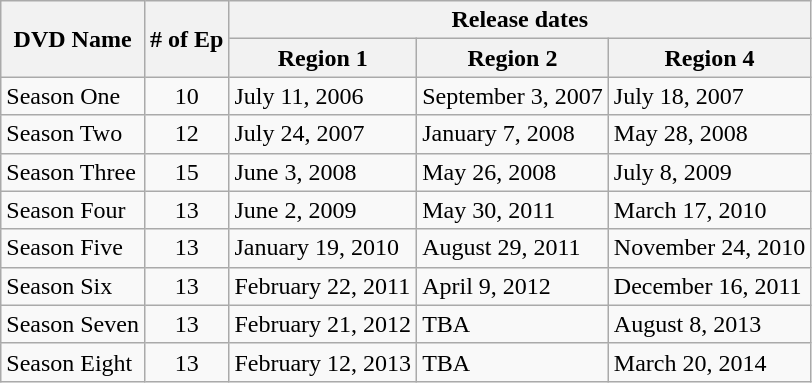<table class="wikitable">
<tr>
<th rowspan="2">DVD Name</th>
<th rowspan="2"># of Ep</th>
<th colspan="3">Release dates</th>
</tr>
<tr>
<th>Region 1</th>
<th>Region 2</th>
<th>Region 4</th>
</tr>
<tr>
<td>Season One</td>
<td style="text-align:center;">10</td>
<td>July 11, 2006</td>
<td>September 3, 2007</td>
<td>July 18, 2007</td>
</tr>
<tr>
<td>Season Two</td>
<td style="text-align:center;">12</td>
<td>July 24, 2007</td>
<td>January 7, 2008</td>
<td>May 28, 2008</td>
</tr>
<tr>
<td>Season Three</td>
<td style="text-align:center;">15</td>
<td>June 3, 2008</td>
<td>May 26, 2008</td>
<td>July 8, 2009</td>
</tr>
<tr>
<td>Season Four</td>
<td style="text-align:center;">13</td>
<td>June 2, 2009</td>
<td>May 30, 2011</td>
<td>March 17, 2010</td>
</tr>
<tr>
<td>Season Five</td>
<td style="text-align:center;">13</td>
<td>January 19, 2010</td>
<td>August 29, 2011</td>
<td>November 24, 2010</td>
</tr>
<tr>
<td>Season Six</td>
<td style="text-align:center;">13</td>
<td>February 22, 2011</td>
<td>April 9, 2012</td>
<td>December 16, 2011</td>
</tr>
<tr>
<td>Season Seven</td>
<td style="text-align:center;">13</td>
<td>February 21, 2012</td>
<td>TBA</td>
<td>August 8, 2013</td>
</tr>
<tr>
<td>Season Eight</td>
<td style="text-align:center;">13</td>
<td>February 12, 2013</td>
<td>TBA</td>
<td>March 20, 2014</td>
</tr>
</table>
